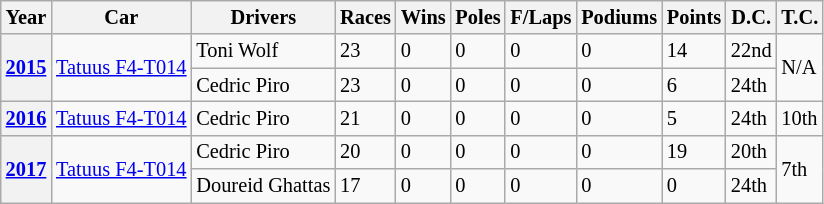<table class="wikitable" style="font-size:85%">
<tr>
<th>Year</th>
<th>Car</th>
<th>Drivers</th>
<th>Races</th>
<th>Wins</th>
<th>Poles</th>
<th>F/Laps</th>
<th>Podiums</th>
<th>Points</th>
<th>D.C.</th>
<th>T.C.</th>
</tr>
<tr>
<th rowspan="2"><a href='#'>2015</a></th>
<td rowspan="2"><a href='#'>Tatuus F4-T014</a></td>
<td> Toni Wolf</td>
<td>23</td>
<td>0</td>
<td>0</td>
<td>0</td>
<td>0</td>
<td>14</td>
<td>22nd</td>
<td rowspan="2">N/A</td>
</tr>
<tr>
<td> Cedric Piro</td>
<td>23</td>
<td>0</td>
<td>0</td>
<td>0</td>
<td>0</td>
<td>6</td>
<td>24th</td>
</tr>
<tr>
<th><a href='#'>2016</a></th>
<td><a href='#'>Tatuus F4-T014</a></td>
<td> Cedric Piro</td>
<td>21</td>
<td>0</td>
<td>0</td>
<td>0</td>
<td>0</td>
<td>5</td>
<td>24th</td>
<td>10th</td>
</tr>
<tr>
<th rowspan="2"><a href='#'>2017</a></th>
<td rowspan="2"><a href='#'>Tatuus F4-T014</a></td>
<td> Cedric Piro</td>
<td>20</td>
<td>0</td>
<td>0</td>
<td>0</td>
<td>0</td>
<td>19</td>
<td>20th</td>
<td rowspan="2">7th</td>
</tr>
<tr>
<td> Doureid Ghattas</td>
<td>17</td>
<td>0</td>
<td>0</td>
<td>0</td>
<td>0</td>
<td>0</td>
<td>24th</td>
</tr>
</table>
